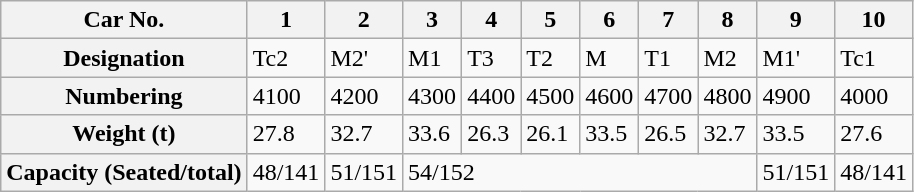<table class="wikitable">
<tr>
<th>Car No.</th>
<th>1</th>
<th>2</th>
<th>3</th>
<th>4</th>
<th>5</th>
<th>6</th>
<th>7</th>
<th>8</th>
<th>9</th>
<th>10</th>
</tr>
<tr>
<th>Designation</th>
<td>Tc2</td>
<td>M2'</td>
<td>M1</td>
<td>T3</td>
<td>T2</td>
<td>M</td>
<td>T1</td>
<td>M2</td>
<td>M1'</td>
<td>Tc1</td>
</tr>
<tr>
<th>Numbering</th>
<td>4100</td>
<td>4200</td>
<td>4300</td>
<td>4400</td>
<td>4500</td>
<td>4600</td>
<td>4700</td>
<td>4800</td>
<td>4900</td>
<td>4000</td>
</tr>
<tr>
<th>Weight (t)</th>
<td>27.8</td>
<td>32.7</td>
<td>33.6</td>
<td>26.3</td>
<td>26.1</td>
<td>33.5</td>
<td>26.5</td>
<td>32.7</td>
<td>33.5</td>
<td>27.6</td>
</tr>
<tr>
<th>Capacity (Seated/total)</th>
<td>48/141</td>
<td>51/151</td>
<td colspan="6">54/152</td>
<td>51/151</td>
<td>48/141</td>
</tr>
</table>
